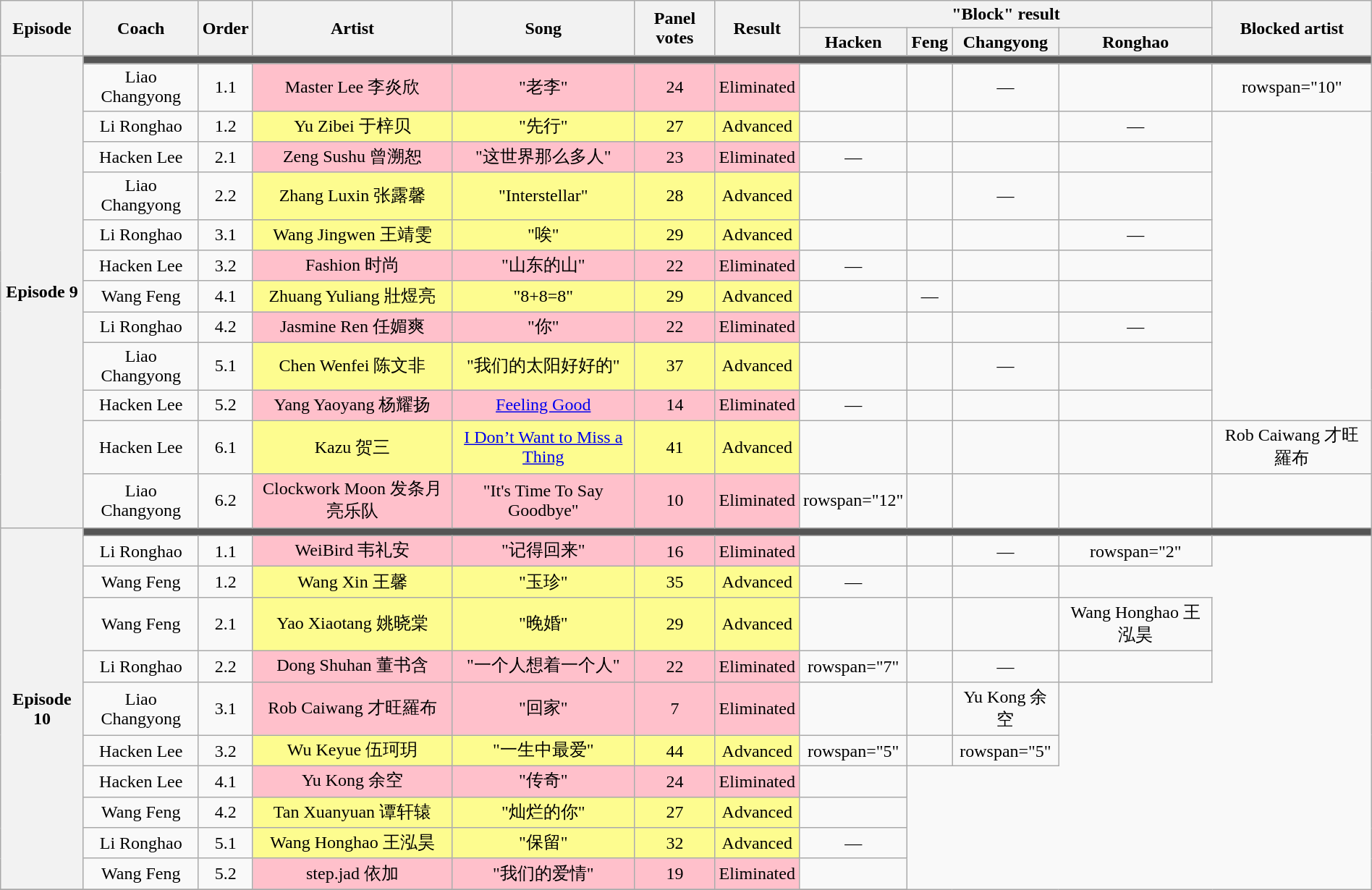<table class="wikitable" style="text-align:center; width:100%;">
<tr>
<th rowspan="2">Episode</th>
<th rowspan="2">Coach</th>
<th rowspan="2">Order</th>
<th rowspan="2">Artist</th>
<th rowspan="2">Song</th>
<th rowspan="2">Panel votes</th>
<th rowspan="2">Result</th>
<th colspan="4">"Block" result</th>
<th rowspan="2">Blocked artist</th>
</tr>
<tr>
<th>Hacken</th>
<th>Feng</th>
<th>Changyong</th>
<th>Ronghao</th>
</tr>
<tr>
<th rowspan="13" scope="row">Episode 9<br><small></small></th>
<td colspan="11" style="background:#555;"></td>
</tr>
<tr>
<td>Liao Changyong</td>
<td>1.1</td>
<td style="background:pink;">Master Lee 李炎欣</td>
<td style="background:pink;">"老李"</td>
<td style="background:pink;">24</td>
<td style="background:pink;">Eliminated</td>
<td></td>
<td></td>
<td>—</td>
<td></td>
<td>rowspan="10" </td>
</tr>
<tr>
<td>Li Ronghao</td>
<td>1.2</td>
<td style="background:#fdfc8f;">Yu Zibei 于梓贝</td>
<td style="background:#fdfc8f;">"先行"</td>
<td style="background:#fdfc8f;">27</td>
<td style="background:#fdfc8f;">Advanced</td>
<td></td>
<td></td>
<td></td>
<td>—</td>
</tr>
<tr>
<td>Hacken Lee</td>
<td>2.1</td>
<td style="background:pink;">Zeng Sushu 曾溯恕</td>
<td style="background:pink;">"这世界那么多人"</td>
<td style="background:pink;">23</td>
<td style="background:pink;">Eliminated</td>
<td>—</td>
<td></td>
<td></td>
<td></td>
</tr>
<tr>
<td>Liao Changyong</td>
<td>2.2</td>
<td style="background:#fdfc8f;">Zhang Luxin 张露馨</td>
<td style="background:#fdfc8f;">"Interstellar"</td>
<td style="background:#fdfc8f;">28</td>
<td style="background:#fdfc8f;">Advanced</td>
<td></td>
<td></td>
<td>—</td>
<td></td>
</tr>
<tr>
<td>Li Ronghao</td>
<td>3.1</td>
<td style="background:#fdfc8f;">Wang Jingwen 王靖雯</td>
<td style="background:#fdfc8f;">"唉"</td>
<td style="background:#fdfc8f;">29</td>
<td style="background:#fdfc8f;">Advanced</td>
<td></td>
<td></td>
<td></td>
<td>—</td>
</tr>
<tr>
<td>Hacken Lee</td>
<td>3.2</td>
<td style="background:pink;">Fashion 时尚</td>
<td style="background:pink;">"山东的山"</td>
<td style="background:pink;">22</td>
<td style="background:pink;">Eliminated</td>
<td>—</td>
<td></td>
<td></td>
<td></td>
</tr>
<tr>
<td>Wang Feng</td>
<td>4.1</td>
<td style="background:#fdfc8f;">Zhuang Yuliang 壯煜亮</td>
<td style="background:#fdfc8f;">"8+8=8"</td>
<td style="background:#fdfc8f;">29</td>
<td style="background:#fdfc8f;">Advanced</td>
<td></td>
<td>—</td>
<td></td>
<td></td>
</tr>
<tr>
<td>Li Ronghao</td>
<td>4.2</td>
<td style="background:pink;">Jasmine Ren 任媚爽</td>
<td style="background:pink;">"你"</td>
<td style="background:pink;">22</td>
<td style="background:pink;">Eliminated</td>
<td></td>
<td></td>
<td></td>
<td>—</td>
</tr>
<tr>
<td>Liao Changyong</td>
<td>5.1</td>
<td style="background:#fdfc8f;">Chen Wenfei 陈文非</td>
<td style="background:#fdfc8f;">"我们的太阳好好的"</td>
<td style="background:#fdfc8f;">37</td>
<td style="background:#fdfc8f;">Advanced</td>
<td></td>
<td></td>
<td>—</td>
<td></td>
</tr>
<tr>
<td>Hacken Lee</td>
<td>5.2</td>
<td style="background:pink;">Yang Yaoyang 杨耀扬</td>
<td style="background:pink;"><a href='#'>Feeling Good</a></td>
<td style="background:pink;">14</td>
<td style="background:pink;">Eliminated</td>
<td>—</td>
<td></td>
<td></td>
<td></td>
</tr>
<tr>
<td>Hacken Lee</td>
<td>6.1</td>
<td style="background:#fdfc8f;">Kazu 贺三</td>
<td style="background:#fdfc8f;"><a href='#'>I Don’t Want to Miss a Thing</a></td>
<td style="background:#fdfc8f;">41</td>
<td style="background:#fdfc8f;">Advanced</td>
<td><strong></strong></td>
<td></td>
<td></td>
<td></td>
<td>Rob Caiwang 才旺羅布</td>
</tr>
<tr>
<td>Liao Changyong</td>
<td>6.2</td>
<td style="background:pink;">Clockwork Moon 发条月亮乐队</td>
<td style="background:pink;">"It's Time To Say Goodbye"</td>
<td style="background:pink;">10</td>
<td style="background:pink;">Eliminated</td>
<td>rowspan="12" </td>
<td></td>
<td></td>
<td></td>
<td></td>
</tr>
<tr>
<th rowspan="11" scope="row">Episode 10<br><small></small></th>
<td colspan="11" style="background:#555;"></td>
</tr>
<tr>
<td>Li Ronghao</td>
<td>1.1</td>
<td style="background:pink;">WeiBird 韦礼安</td>
<td style="background:pink;">"记得回来"</td>
<td style="background:pink;">16</td>
<td style="background:pink;">Eliminated</td>
<td></td>
<td></td>
<td>—</td>
<td>rowspan="2" </td>
</tr>
<tr>
<td>Wang Feng</td>
<td>1.2</td>
<td style="background:#fdfc8f;">Wang Xin 王馨</td>
<td style="background:#fdfc8f;">"玉珍"</td>
<td style="background:#fdfc8f;">35</td>
<td style="background:#fdfc8f;">Advanced</td>
<td>—</td>
<td></td>
<td></td>
</tr>
<tr>
<td>Wang Feng</td>
<td>2.1</td>
<td style="background:#fdfc8f;">Yao Xiaotang 姚晓棠</td>
<td style="background:#fdfc8f;">"晚婚"</td>
<td style="background:#fdfc8f;">29</td>
<td style="background:#fdfc8f;">Advanced</td>
<td><strong></strong></td>
<td></td>
<td></td>
<td>Wang Honghao 王泓昊</td>
</tr>
<tr>
<td>Li Ronghao</td>
<td>2.2</td>
<td style="background:pink;">Dong Shuhan 董书含</td>
<td style="background:pink;">"一个人想着一个人"</td>
<td style="background:pink;">22</td>
<td style="background:pink;">Eliminated</td>
<td>rowspan="7" </td>
<td></td>
<td>—</td>
<td></td>
</tr>
<tr>
<td>Liao Changyong</td>
<td>3.1</td>
<td style="background:pink;">Rob Caiwang 才旺羅布</td>
<td style="background:pink;">"回家"</td>
<td style="background:pink;">7</td>
<td style="background:pink;">Eliminated</td>
<td><strong></strong></td>
<td></td>
<td>Yu Kong 余空</td>
</tr>
<tr>
<td>Hacken Lee</td>
<td>3.2</td>
<td style="background:#fdfc8f;">Wu Keyue 伍珂玥</td>
<td style="background:#fdfc8f;">"一生中最爱"</td>
<td style="background:#fdfc8f;">44</td>
<td style="background:#fdfc8f;">Advanced</td>
<td>rowspan="5" </td>
<td></td>
<td>rowspan="5" </td>
</tr>
<tr>
<td>Hacken Lee</td>
<td>4.1</td>
<td style="background:pink;">Yu Kong 余空</td>
<td style="background:pink;">"传奇"</td>
<td style="background:pink;">24</td>
<td style="background:pink;">Eliminated</td>
<td></td>
</tr>
<tr>
<td>Wang Feng</td>
<td>4.2</td>
<td style="background:#fdfc8f;">Tan Xuanyuan 谭轩辕</td>
<td style="background:#fdfc8f;">"灿烂的你"</td>
<td style="background:#fdfc8f;">27</td>
<td style="background:#fdfc8f;">Advanced</td>
<td></td>
</tr>
<tr>
<td>Li Ronghao</td>
<td>5.1</td>
<td style="background:#fdfc8f;">Wang Honghao 王泓昊</td>
<td style="background:#fdfc8f;">"保留"</td>
<td style="background:#fdfc8f;">32</td>
<td style="background:#fdfc8f;">Advanced</td>
<td>—</td>
</tr>
<tr>
<td>Wang Feng</td>
<td>5.2</td>
<td style="background:pink;">step.jad 依加</td>
<td style="background:pink;">"我们的爱情"</td>
<td style="background:pink;">19</td>
<td style="background:pink;">Eliminated</td>
<td></td>
</tr>
<tr>
</tr>
</table>
